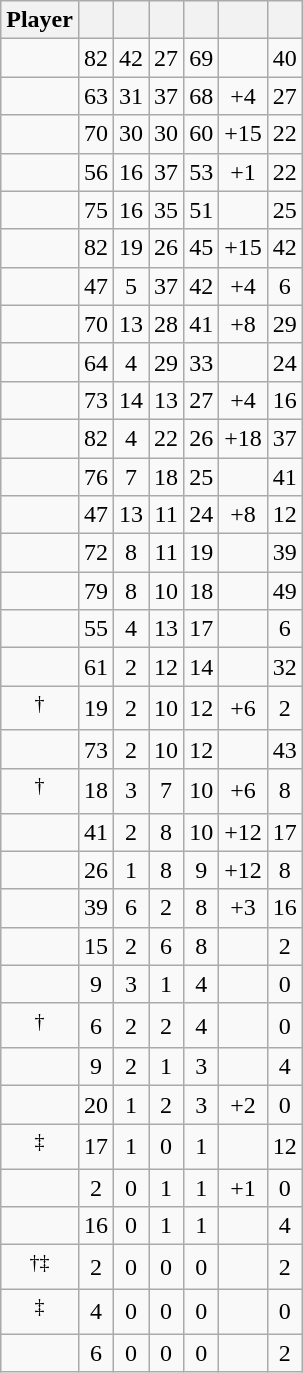<table class="wikitable sortable" style="text-align:center;">
<tr>
<th>Player</th>
<th></th>
<th></th>
<th></th>
<th></th>
<th data-sort-type="number"></th>
<th></th>
</tr>
<tr>
<td></td>
<td>82</td>
<td>42</td>
<td>27</td>
<td>69</td>
<td></td>
<td>40</td>
</tr>
<tr>
<td></td>
<td>63</td>
<td>31</td>
<td>37</td>
<td>68</td>
<td>+4</td>
<td>27</td>
</tr>
<tr>
<td></td>
<td>70</td>
<td>30</td>
<td>30</td>
<td>60</td>
<td>+15</td>
<td>22</td>
</tr>
<tr>
<td></td>
<td>56</td>
<td>16</td>
<td>37</td>
<td>53</td>
<td>+1</td>
<td>22</td>
</tr>
<tr>
<td></td>
<td>75</td>
<td>16</td>
<td>35</td>
<td>51</td>
<td></td>
<td>25</td>
</tr>
<tr>
<td></td>
<td>82</td>
<td>19</td>
<td>26</td>
<td>45</td>
<td>+15</td>
<td>42</td>
</tr>
<tr>
<td></td>
<td>47</td>
<td>5</td>
<td>37</td>
<td>42</td>
<td>+4</td>
<td>6</td>
</tr>
<tr>
<td></td>
<td>70</td>
<td>13</td>
<td>28</td>
<td>41</td>
<td>+8</td>
<td>29</td>
</tr>
<tr>
<td></td>
<td>64</td>
<td>4</td>
<td>29</td>
<td>33</td>
<td></td>
<td>24</td>
</tr>
<tr>
<td></td>
<td>73</td>
<td>14</td>
<td>13</td>
<td>27</td>
<td>+4</td>
<td>16</td>
</tr>
<tr>
<td></td>
<td>82</td>
<td>4</td>
<td>22</td>
<td>26</td>
<td>+18</td>
<td>37</td>
</tr>
<tr>
<td></td>
<td>76</td>
<td>7</td>
<td>18</td>
<td>25</td>
<td></td>
<td>41</td>
</tr>
<tr>
<td></td>
<td>47</td>
<td>13</td>
<td>11</td>
<td>24</td>
<td>+8</td>
<td>12</td>
</tr>
<tr>
<td></td>
<td>72</td>
<td>8</td>
<td>11</td>
<td>19</td>
<td></td>
<td>39</td>
</tr>
<tr>
<td></td>
<td>79</td>
<td>8</td>
<td>10</td>
<td>18</td>
<td></td>
<td>49</td>
</tr>
<tr>
<td></td>
<td>55</td>
<td>4</td>
<td>13</td>
<td>17</td>
<td></td>
<td>6</td>
</tr>
<tr>
<td></td>
<td>61</td>
<td>2</td>
<td>12</td>
<td>14</td>
<td></td>
<td>32</td>
</tr>
<tr>
<td><sup>†</sup></td>
<td>19</td>
<td>2</td>
<td>10</td>
<td>12</td>
<td>+6</td>
<td>2</td>
</tr>
<tr>
<td></td>
<td>73</td>
<td>2</td>
<td>10</td>
<td>12</td>
<td></td>
<td>43</td>
</tr>
<tr>
<td><sup>†</sup></td>
<td>18</td>
<td>3</td>
<td>7</td>
<td>10</td>
<td>+6</td>
<td>8</td>
</tr>
<tr>
<td></td>
<td>41</td>
<td>2</td>
<td>8</td>
<td>10</td>
<td>+12</td>
<td>17</td>
</tr>
<tr>
<td></td>
<td>26</td>
<td>1</td>
<td>8</td>
<td>9</td>
<td>+12</td>
<td>8</td>
</tr>
<tr>
<td></td>
<td>39</td>
<td>6</td>
<td>2</td>
<td>8</td>
<td>+3</td>
<td>16</td>
</tr>
<tr>
<td></td>
<td>15</td>
<td>2</td>
<td>6</td>
<td>8</td>
<td></td>
<td>2</td>
</tr>
<tr>
<td></td>
<td>9</td>
<td>3</td>
<td>1</td>
<td>4</td>
<td></td>
<td>0</td>
</tr>
<tr>
<td><sup>†</sup></td>
<td>6</td>
<td>2</td>
<td>2</td>
<td>4</td>
<td></td>
<td>0</td>
</tr>
<tr>
<td></td>
<td>9</td>
<td>2</td>
<td>1</td>
<td>3</td>
<td></td>
<td>4</td>
</tr>
<tr>
<td></td>
<td>20</td>
<td>1</td>
<td>2</td>
<td>3</td>
<td>+2</td>
<td>0</td>
</tr>
<tr>
<td><sup>‡</sup></td>
<td>17</td>
<td>1</td>
<td>0</td>
<td>1</td>
<td></td>
<td>12</td>
</tr>
<tr>
<td></td>
<td>2</td>
<td>0</td>
<td>1</td>
<td>1</td>
<td>+1</td>
<td>0</td>
</tr>
<tr>
<td></td>
<td>16</td>
<td>0</td>
<td>1</td>
<td>1</td>
<td></td>
<td>4</td>
</tr>
<tr>
<td><sup>†‡</sup></td>
<td>2</td>
<td>0</td>
<td>0</td>
<td>0</td>
<td></td>
<td>2</td>
</tr>
<tr>
<td><sup>‡</sup></td>
<td>4</td>
<td>0</td>
<td>0</td>
<td>0</td>
<td></td>
<td>0</td>
</tr>
<tr>
<td></td>
<td>6</td>
<td>0</td>
<td>0</td>
<td>0</td>
<td></td>
<td>2</td>
</tr>
</table>
